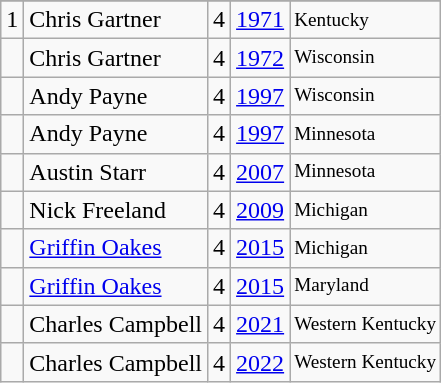<table class="wikitable">
<tr>
</tr>
<tr>
<td>1</td>
<td>Chris Gartner</td>
<td>4</td>
<td><a href='#'>1971</a></td>
<td style="font-size:80%;">Kentucky</td>
</tr>
<tr>
<td></td>
<td>Chris Gartner</td>
<td>4</td>
<td><a href='#'>1972</a></td>
<td style="font-size:80%;">Wisconsin</td>
</tr>
<tr>
<td></td>
<td>Andy Payne</td>
<td>4</td>
<td><a href='#'>1997</a></td>
<td style="font-size:80%;">Wisconsin</td>
</tr>
<tr>
<td></td>
<td>Andy Payne</td>
<td>4</td>
<td><a href='#'>1997</a></td>
<td style="font-size:80%;">Minnesota</td>
</tr>
<tr>
<td></td>
<td>Austin Starr</td>
<td>4</td>
<td><a href='#'>2007</a></td>
<td style="font-size:80%;">Minnesota</td>
</tr>
<tr>
<td></td>
<td>Nick Freeland</td>
<td>4</td>
<td><a href='#'>2009</a></td>
<td style="font-size:80%;">Michigan</td>
</tr>
<tr>
<td></td>
<td><a href='#'>Griffin Oakes</a></td>
<td>4</td>
<td><a href='#'>2015</a></td>
<td style="font-size:80%;">Michigan</td>
</tr>
<tr>
<td></td>
<td><a href='#'>Griffin Oakes</a></td>
<td>4</td>
<td><a href='#'>2015</a></td>
<td style="font-size:80%;">Maryland</td>
</tr>
<tr>
<td></td>
<td>Charles Campbell</td>
<td>4</td>
<td><a href='#'>2021</a></td>
<td style="font-size:80%;">Western Kentucky</td>
</tr>
<tr>
<td></td>
<td>Charles Campbell</td>
<td>4</td>
<td><a href='#'>2022</a></td>
<td style="font-size:80%;">Western Kentucky</td>
</tr>
</table>
